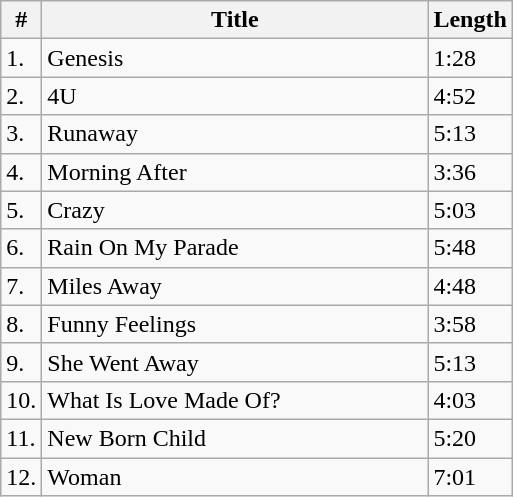<table class="wikitable">
<tr>
<th>#</th>
<th width="250">Title</th>
<th>Length</th>
</tr>
<tr>
<td>1.</td>
<td>Genesis</td>
<td>1:28</td>
</tr>
<tr>
<td>2.</td>
<td>4U</td>
<td>4:52</td>
</tr>
<tr>
<td>3.</td>
<td>Runaway</td>
<td>5:13</td>
</tr>
<tr>
<td>4.</td>
<td>Morning After</td>
<td>3:36</td>
</tr>
<tr>
<td>5.</td>
<td>Crazy</td>
<td>5:03</td>
</tr>
<tr>
<td>6.</td>
<td>Rain On My Parade</td>
<td>5:48</td>
</tr>
<tr>
<td>7.</td>
<td>Miles Away</td>
<td>4:48</td>
</tr>
<tr>
<td>8.</td>
<td>Funny Feelings</td>
<td>3:58</td>
</tr>
<tr>
<td>9.</td>
<td>She Went Away</td>
<td>5:13</td>
</tr>
<tr>
<td>10.</td>
<td>What Is Love Made Of?</td>
<td>4:03</td>
</tr>
<tr>
<td>11.</td>
<td>New Born Child</td>
<td>5:20</td>
</tr>
<tr>
<td>12.</td>
<td>Woman</td>
<td>7:01</td>
</tr>
</table>
